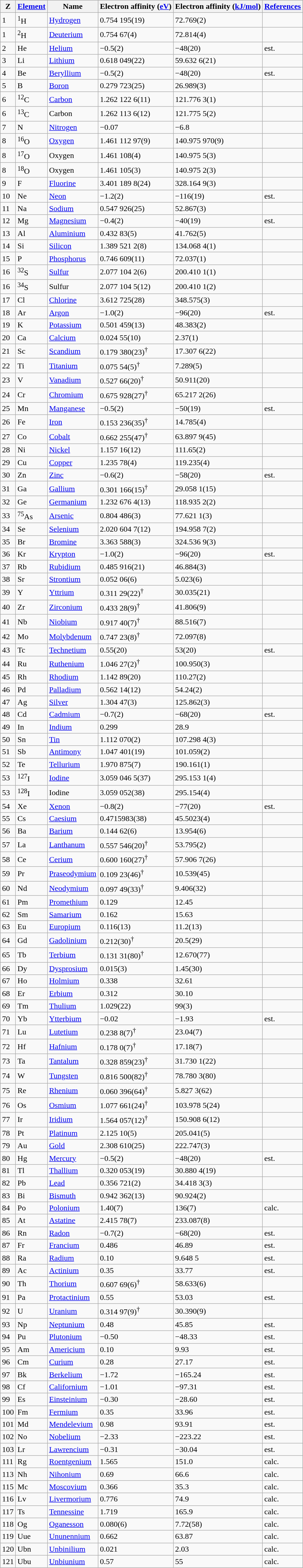<table class="wikitable sortable">
<tr>
<th>Z</th>
<th><a href='#'>Element</a></th>
<th>Name</th>
<th>Electron affinity (<a href='#'>eV</a>)</th>
<th>Electron affinity (<a href='#'>kJ/mol</a>)</th>
<th><a href='#'>References</a></th>
</tr>
<tr>
<td>1</td>
<td><sup>1</sup>H</td>
<td><a href='#'>Hydrogen</a></td>
<td data-sort-value="0.754195">0.754 195(19)</td>
<td data-sort-value="72.769">72.769(2)</td>
<td></td>
</tr>
<tr>
<td>1</td>
<td><sup>2</sup>H</td>
<td><a href='#'>Deuterium</a></td>
<td data-sort-value="0.75467">0.754 67(4)</td>
<td data-sort-value="72.814">72.814(4)</td>
<td></td>
</tr>
<tr>
<td>2</td>
<td>He</td>
<td><a href='#'>Helium</a></td>
<td data-sort-value="-0.5">−0.5(2)</td>
<td data-sort-value="-48">−48(20)</td>
<td>est.</td>
</tr>
<tr>
<td>3</td>
<td>Li</td>
<td><a href='#'>Lithium</a></td>
<td data-sort-value="0.61804922">0.618 049(22)</td>
<td data-sort-value="59.632">59.632 6(21)</td>
<td></td>
</tr>
<tr>
<td>4</td>
<td>Be</td>
<td><a href='#'>Beryllium</a></td>
<td data-sort-value="-0.5">−0.5(2)</td>
<td data-sort-value="-48">−48(20)</td>
<td>est.</td>
</tr>
<tr>
<td>5</td>
<td>B</td>
<td><a href='#'>Boron</a></td>
<td data-sort-value="0.27972325">0.279 723(25)</td>
<td data-sort-value="26.989">26.989(3)</td>
<td></td>
</tr>
<tr>
<td>6</td>
<td><sup>12</sup>C</td>
<td><a href='#'>Carbon</a></td>
<td data-sort-value="1.262122611">1.262 122 6(11)</td>
<td data-sort-value="121.7763">121.776 3(1)</td>
<td></td>
</tr>
<tr>
<td>6</td>
<td><sup>13</sup>C</td>
<td>Carbon</td>
<td data-sort-value="1.2621136">1.262 113 6(12)</td>
<td data-sort-value="121.7755">121.775 5(2)</td>
<td></td>
</tr>
<tr>
<td>7</td>
<td>N</td>
<td><a href='#'>Nitrogen</a></td>
<td data-sort-value="-0.07">−0.07</td>
<td data-sort-value="-6.8">−6.8</td>
<td></td>
</tr>
<tr>
<td>8</td>
<td><sup>16</sup>O</td>
<td><a href='#'>Oxygen</a></td>
<td data-sort-value="1.46111297">1.461 112 97(9)</td>
<td data-sort-value="140.976">140.975 970(9)</td>
<td></td>
</tr>
<tr>
<td>8</td>
<td><sup>17</sup>O</td>
<td>Oxygen</td>
<td data-sort-value="1.461108">1.461 108(4)</td>
<td data-sort-value="140.9755">140.975 5(3)</td>
<td></td>
</tr>
<tr>
<td>8</td>
<td><sup>18</sup>O</td>
<td>Oxygen</td>
<td data-sort-value="1.461105">1.461 105(3)</td>
<td data-sort-value="140.9752">140.975 2(3)</td>
<td></td>
</tr>
<tr>
<td>9</td>
<td>F</td>
<td><a href='#'>Fluorine</a></td>
<td data-sort-value="3.4011898">3.401 189 8(24)</td>
<td data-sort-value="328.164">328.164 9(3)</td>
<td></td>
</tr>
<tr>
<td>10</td>
<td>Ne</td>
<td><a href='#'>Neon</a></td>
<td data-sort-value="-1.2">−1.2(2)</td>
<td data-sort-value="-116">−116(19)</td>
<td>est.</td>
</tr>
<tr>
<td>11</td>
<td>Na</td>
<td><a href='#'>Sodium</a></td>
<td data-sort-value="0.547926">0.547 926(25)</td>
<td data-sort-value="52.867">52.867(3)</td>
<td></td>
</tr>
<tr>
<td>12</td>
<td>Mg</td>
<td><a href='#'>Magnesium</a></td>
<td data-sort-value="-0.4">−0.4(2)</td>
<td data-sort-value="-40">−40(19)</td>
<td>est.</td>
</tr>
<tr>
<td>13</td>
<td>Al</td>
<td><a href='#'>Aluminium</a></td>
<td data-sort-value="0.43283">0.432 83(5)</td>
<td data-sort-value="41.762">41.762(5)</td>
<td></td>
</tr>
<tr>
<td>14</td>
<td>Si</td>
<td><a href='#'>Silicon</a></td>
<td data-sort-value="1.3895212">1.389 521 2(8)</td>
<td data-sort-value="134.068">134.068 4(1)</td>
<td></td>
</tr>
<tr>
<td>15</td>
<td>P</td>
<td><a href='#'>Phosphorus</a></td>
<td data-sort-value="0.746609">0.746 609(11)</td>
<td data-sort-value="72.037">72.037(1)</td>
<td></td>
</tr>
<tr>
<td>16</td>
<td><sup>32</sup>S</td>
<td><a href='#'>Sulfur</a></td>
<td data-sort-value="2.0771042">2.077 104 2(6)</td>
<td data-sort-value="200.410">200.410 1(1)</td>
<td></td>
</tr>
<tr>
<td>16</td>
<td><sup>34</sup>S</td>
<td>Sulfur</td>
<td data-sort-value="2.0771045">2.077 104 5(12)</td>
<td data-sort-value="200.410">200.410 1(2)</td>
<td></td>
</tr>
<tr>
<td>17</td>
<td>Cl</td>
<td><a href='#'>Chlorine</a></td>
<td data-sort-value="3.612725">3.612 725(28)</td>
<td data-sort-value="348.575">348.575(3)</td>
<td></td>
</tr>
<tr>
<td>18</td>
<td>Ar</td>
<td><a href='#'>Argon</a></td>
<td data-sort-value="-1.0">−1.0(2)</td>
<td data-sort-value="-96">−96(20)</td>
<td>est.</td>
</tr>
<tr>
<td>19</td>
<td>K</td>
<td><a href='#'>Potassium</a></td>
<td data-sort-value="0.501459">0.501 459(13)</td>
<td data-sort-value="48.383">48.383(2)</td>
<td></td>
</tr>
<tr>
<td>20</td>
<td>Ca</td>
<td><a href='#'>Calcium</a></td>
<td data-sort-value="0.02455">0.024 55(10)</td>
<td data-sort-value="2.37">2.37(1)</td>
<td></td>
</tr>
<tr>
<td>21</td>
<td>Sc</td>
<td><a href='#'>Scandium</a></td>
<td data-sort-value="0.17938">0.179 380(23)<sup>†</sup></td>
<td data-sort-value="17.3076">17.307 6(22)</td>
<td></td>
</tr>
<tr>
<td>22</td>
<td>Ti</td>
<td><a href='#'>Titanium</a></td>
<td data-sort-value="0.07554">0.075 54(5)<sup>†</sup></td>
<td data-sort-value="7.289">7.289(5)</td>
<td></td>
</tr>
<tr>
<td>23</td>
<td>V</td>
<td><a href='#'>Vanadium</a></td>
<td data-sort-value="0.52766">0.527 66(20)<sup>†</sup></td>
<td data-sort-value="50.911">50.911(20)</td>
<td></td>
</tr>
<tr>
<td>24</td>
<td>Cr</td>
<td><a href='#'>Chromium</a></td>
<td data-sort-value="0.67593">0.675 928(27)<sup>†</sup></td>
<td data-sort-value="65.2172">65.217 2(26)</td>
<td></td>
</tr>
<tr>
<td>25</td>
<td>Mn</td>
<td><a href='#'>Manganese</a></td>
<td data-sort-value="-0.5">−0.5(2)</td>
<td data-sort-value="-50">−50(19)</td>
<td>est.</td>
</tr>
<tr>
<td>26</td>
<td>Fe</td>
<td><a href='#'>Iron</a></td>
<td data-sort-value="0.153236">0.153 236(35)<sup>†</sup></td>
<td data-sort-value="14.785">14.785(4)</td>
<td></td>
</tr>
<tr>
<td>27</td>
<td>Co</td>
<td><a href='#'>Cobalt</a></td>
<td data-sort-value="0.662255">0.662 255(47)<sup>†</sup></td>
<td data-sort-value="63.8979">63.897 9(45)</td>
<td></td>
</tr>
<tr>
<td>28</td>
<td>Ni</td>
<td><a href='#'>Nickel</a></td>
<td data-sort-value="1.15716">1.157 16(12)</td>
<td data-sort-value="111.65">111.65(2)</td>
<td></td>
</tr>
<tr>
<td>29</td>
<td>Cu</td>
<td><a href='#'>Copper</a></td>
<td data-sort-value="1.23578">1.235 78(4)</td>
<td data-sort-value="119.235">119.235(4)</td>
<td></td>
</tr>
<tr>
<td>30</td>
<td>Zn</td>
<td><a href='#'>Zinc</a></td>
<td data-sort-value="-0.6">−0.6(2)</td>
<td data-sort-value="-58">−58(20)</td>
<td>est.</td>
</tr>
<tr>
<td>31</td>
<td>Ga</td>
<td><a href='#'>Gallium</a></td>
<td data-sort-value="0.301166">0.301 166(15)<sup>†</sup></td>
<td data-sort-value="29.0581">29.058 1(15)</td>
<td></td>
</tr>
<tr>
<td>32</td>
<td>Ge</td>
<td><a href='#'>Germanium</a></td>
<td data-sort-value="1.2326764">1.232 676 4(13)</td>
<td data-sort-value="118.935">118.935 2(2)</td>
<td></td>
</tr>
<tr>
<td>33</td>
<td><sup>75</sup>As</td>
<td><a href='#'>Arsenic</a></td>
<td data-sort-value="0.804486">0.804 486(3)</td>
<td data-sort-value="77.62">77.621 1(3)</td>
<td></td>
</tr>
<tr>
<td>34</td>
<td>Se</td>
<td><a href='#'>Selenium</a></td>
<td data-sort-value="2.0206047">2.020 604 7(12)</td>
<td data-sort-value="194.958">194.958 7(2)</td>
<td></td>
</tr>
<tr>
<td>35</td>
<td>Br</td>
<td><a href='#'>Bromine</a></td>
<td data-sort-value="3.363588">3.363 588(3)</td>
<td data-sort-value="324.536">324.536 9(3)</td>
<td></td>
</tr>
<tr>
<td>36</td>
<td>Kr</td>
<td><a href='#'>Krypton</a></td>
<td data-sort-value="-1.0">−1.0(2)</td>
<td data-sort-value="-96">−96(20)</td>
<td>est.</td>
</tr>
<tr>
<td>37</td>
<td>Rb</td>
<td><a href='#'>Rubidium</a></td>
<td data-sort-value="0.485916">0.485 916(21)</td>
<td data-sort-value="46.884">46.884(3)</td>
<td></td>
</tr>
<tr>
<td>38</td>
<td>Sr</td>
<td><a href='#'>Strontium</a></td>
<td data-sort-value="0.05206">0.052 06(6)</td>
<td data-sort-value="5.023">5.023(6)</td>
<td></td>
</tr>
<tr>
<td>39</td>
<td>Y</td>
<td><a href='#'>Yttrium</a></td>
<td data-sort-value="0.31129">0.311 29(22)<sup>†</sup></td>
<td data-sort-value="30.035">30.035(21)</td>
<td></td>
</tr>
<tr>
<td>40</td>
<td>Zr</td>
<td><a href='#'>Zirconium</a></td>
<td data-sort-value="0.43328">0.433 28(9)<sup>†</sup></td>
<td data-sort-value="41.806">41.806(9)</td>
<td></td>
</tr>
<tr>
<td>41</td>
<td>Nb</td>
<td><a href='#'>Niobium</a></td>
<td data-sort-value="0.91740">0.917 40(7)<sup>†</sup></td>
<td data-sort-value="88.516">88.516(7)</td>
<td></td>
</tr>
<tr>
<td>42</td>
<td>Mo</td>
<td><a href='#'>Molybdenum</a></td>
<td data-sort-value="0.74723">0.747 23(8)<sup>†</sup></td>
<td data-sort-value="72.097">72.097(8)</td>
<td></td>
</tr>
<tr>
<td>43</td>
<td>Tc</td>
<td><a href='#'>Technetium</a></td>
<td data-sort-value="0.55">0.55(20)</td>
<td data-sort-value="53">53(20)</td>
<td>est.</td>
</tr>
<tr>
<td>44</td>
<td>Ru</td>
<td><a href='#'>Ruthenium</a></td>
<td data-sort-value="1.04627">1.046 27(2)<sup>†</sup></td>
<td data-sort-value="100.95">100.950(3)</td>
<td></td>
</tr>
<tr>
<td>45</td>
<td>Rh</td>
<td><a href='#'>Rhodium</a></td>
<td data-sort-value="1.14289">1.142 89(20)</td>
<td data-sort-value="110.27">110.27(2)</td>
<td></td>
</tr>
<tr>
<td>46</td>
<td>Pd</td>
<td><a href='#'>Palladium</a></td>
<td data-sort-value="0.56214">0.562 14(12)</td>
<td data-sort-value="54.24">54.24(2)</td>
<td></td>
</tr>
<tr>
<td>47</td>
<td>Ag</td>
<td><a href='#'>Silver</a></td>
<td data-sort-value="1.30447">1.304 47(3)</td>
<td data-sort-value="125.862">125.862(3)</td>
<td></td>
</tr>
<tr>
<td>48</td>
<td>Cd</td>
<td><a href='#'>Cadmium</a></td>
<td data-sort-value="-0.7">−0.7(2)</td>
<td data-sort-value="-68">−68(20)</td>
<td>est.</td>
</tr>
<tr>
<td>49</td>
<td>In</td>
<td><a href='#'>Indium</a></td>
<td data-sort-value="0.38392">0.299</td>
<td data-sort-value="28.9">28.9</td>
<td></td>
</tr>
<tr>
<td>50</td>
<td>Sn</td>
<td><a href='#'>Tin</a></td>
<td data-sort-value="1.112070">1.112 070(2)</td>
<td data-sort-value="107.298">107.298 4(3)</td>
<td></td>
</tr>
<tr>
<td>51</td>
<td>Sb</td>
<td><a href='#'>Antimony</a></td>
<td data-sort-value="1.047401">1.047 401(19)</td>
<td data-sort-value="101.059">101.059(2)</td>
<td></td>
</tr>
<tr>
<td>52</td>
<td>Te</td>
<td><a href='#'>Tellurium</a></td>
<td data-sort-value="1.970875">1.970 875(7)</td>
<td data-sort-value="190.161">190.161(1)</td>
<td></td>
</tr>
<tr>
<td>53</td>
<td><sup>127</sup>I</td>
<td><a href='#'>Iodine</a></td>
<td data-sort-value="3.0590465">3.059 046 5(37)</td>
<td data-sort-value="295.1531">295.153 1(4)</td>
<td></td>
</tr>
<tr>
<td>53</td>
<td><sup>128</sup>I</td>
<td>Iodine</td>
<td data-sort-value="3.059052">3.059 052(38)</td>
<td data-sort-value="295.154">295.154(4)</td>
<td></td>
</tr>
<tr>
<td>54</td>
<td>Xe</td>
<td><a href='#'>Xenon</a></td>
<td data-sort-value="-0.8">−0.8(2)</td>
<td data-sort-value="-77">−77(20)</td>
<td>est.</td>
</tr>
<tr>
<td>55</td>
<td>Cs</td>
<td><a href='#'>Caesium</a></td>
<td data-sort-value="0.4715983">0.4715983(38)</td>
<td data-sort-value="45.5023">45.5023(4)</td>
<td></td>
</tr>
<tr>
<td>56</td>
<td>Ba</td>
<td><a href='#'>Barium</a></td>
<td data-sort-value="0.14462">0.144 62(6)</td>
<td data-sort-value="13.954">13.954(6)</td>
<td></td>
</tr>
<tr>
<td>57</td>
<td>La</td>
<td><a href='#'>Lanthanum</a></td>
<td data-sort-value="0.557546">0.557 546(20)<sup>†</sup></td>
<td data-sort-value="53.795">53.795(2)</td>
<td></td>
</tr>
<tr>
<td>58</td>
<td>Ce</td>
<td><a href='#'>Cerium</a></td>
<td data-sort-value="0.60016">0.600 160(27)<sup>†</sup></td>
<td data-sort-value="57.9067">57.906 7(26)</td>
<td></td>
</tr>
<tr>
<td>59</td>
<td>Pr</td>
<td><a href='#'>Praseodymium</a></td>
<td data-sort-value="0.10923">0.109 23(46)<sup>†</sup></td>
<td data-sort-value="10.539">10.539(45)</td>
<td> </td>
</tr>
<tr>
<td>60</td>
<td>Nd</td>
<td><a href='#'>Neodymium</a></td>
<td data-sort-value="0.09749">0.097 49(33)<sup>†</sup></td>
<td data-sort-value="9.406">9.406(32)</td>
<td></td>
</tr>
<tr>
<td>61</td>
<td>Pm</td>
<td><a href='#'>Promethium</a></td>
<td data-sort-value="0.129">0.129</td>
<td data-sort-value="12.45">12.45</td>
<td> </td>
</tr>
<tr>
<td>62</td>
<td>Sm</td>
<td><a href='#'>Samarium</a></td>
<td data-sort-value="0.162">0.162</td>
<td data-sort-value="15.63">15.63</td>
<td> </td>
</tr>
<tr>
<td>63</td>
<td>Eu</td>
<td><a href='#'>Europium</a></td>
<td data-sort-value="0.116">0.116(13)</td>
<td data-sort-value="11.2">11.2(13)</td>
<td></td>
</tr>
<tr>
<td>64</td>
<td>Gd</td>
<td><a href='#'>Gadolinium</a></td>
<td data-sort-value="0.212">0.212(30)<sup>†</sup></td>
<td data-sort-value="20.5">20.5(29)</td>
<td></td>
</tr>
<tr>
<td>65</td>
<td>Tb</td>
<td><a href='#'>Terbium</a></td>
<td data-sort-value="0.13131">0.131 31(80)<sup>†</sup></td>
<td data-sort-value="12.670">12.670(77)</td>
<td> </td>
</tr>
<tr>
<td>66</td>
<td>Dy</td>
<td><a href='#'>Dysprosium</a></td>
<td data-sort-value="0.015">0.015(3)</td>
<td data-sort-value="1.45">1.45(30)</td>
<td></td>
</tr>
<tr>
<td>67</td>
<td>Ho</td>
<td><a href='#'>Holmium</a></td>
<td data-sort-value="0.338">0.338</td>
<td data-sort-value="32.61">32.61</td>
<td> </td>
</tr>
<tr>
<td>68</td>
<td>Er</td>
<td><a href='#'>Erbium</a></td>
<td data-sort-value="0.312">0.312</td>
<td data-sort-value="30.10">30.10</td>
<td> </td>
</tr>
<tr>
<td>69</td>
<td>Tm</td>
<td><a href='#'>Thulium</a></td>
<td data-sort-value="1.029">1.029(22)</td>
<td data-sort-value="99">99(3)</td>
<td></td>
</tr>
<tr>
<td>70</td>
<td>Yb</td>
<td><a href='#'>Ytterbium</a></td>
<td data-sort-value="-0.02">−0.02</td>
<td data-sort-value="-1.93">−1.93</td>
<td>est.</td>
</tr>
<tr>
<td>71</td>
<td>Lu</td>
<td><a href='#'>Lutetium</a></td>
<td data-sort-value="0.2388">0.238 8(7)<sup>†</sup></td>
<td data-sort-value="23.04">23.04(7)</td>
<td></td>
</tr>
<tr>
<td>72</td>
<td>Hf</td>
<td><a href='#'>Hafnium</a></td>
<td data-sort-value="0.1780">0.178 0(7)<sup>†</sup></td>
<td data-sort-value="17.18">17.18(7)</td>
<td><br></td>
</tr>
<tr>
<td>73</td>
<td>Ta</td>
<td><a href='#'>Tantalum</a></td>
<td data-sort-value="0.328859">0.328 859(23)<sup>†</sup></td>
<td data-sort-value="31.7301">31.730 1(22)</td>
<td></td>
</tr>
<tr>
<td>74</td>
<td>W</td>
<td><a href='#'>Tungsten</a></td>
<td data-sort-value="0.81626">0.816 500(82)<sup>†</sup></td>
<td data-sort-value="78.78">78.780 3(80)</td>
<td></td>
</tr>
<tr>
<td>75</td>
<td>Re</td>
<td><a href='#'>Rhenium</a></td>
<td data-sort-value="0.060396">0.060 396(64)<sup>†</sup></td>
<td data-sort-value="5.8273">5.827 3(62)</td>
<td></td>
</tr>
<tr>
<td>76</td>
<td>Os</td>
<td><a href='#'>Osmium</a></td>
<td data-sort-value="1.077661">1.077 661(24)<sup>†</sup></td>
<td data-sort-value="103.9785">103.978 5(24)</td>
<td></td>
</tr>
<tr>
<td>77</td>
<td>Ir</td>
<td><a href='#'>Iridium</a></td>
<td data-sort-value="1.564057">1.564 057(12)<sup>†</sup></td>
<td data-sort-value="150.909">150.908 6(12)</td>
<td></td>
</tr>
<tr>
<td>78</td>
<td>Pt</td>
<td><a href='#'>Platinum</a></td>
<td data-sort-value="2.12510">2.125 10(5)</td>
<td data-sort-value="205.041">205.041(5)</td>
<td></td>
</tr>
<tr>
<td>79</td>
<td>Au</td>
<td><a href='#'>Gold</a></td>
<td data-sort-value="2.308610">2.308 610(25)</td>
<td data-sort-value="222.747">222.747(3)</td>
<td></td>
</tr>
<tr>
<td>80</td>
<td>Hg</td>
<td><a href='#'>Mercury</a></td>
<td data-sort-value="-0.5">−0.5(2)</td>
<td data-sort-value="-48">−48(20)</td>
<td>est.</td>
</tr>
<tr>
<td>81</td>
<td>Tl</td>
<td><a href='#'>Thallium</a></td>
<td data-sort-value="0.320053">0.320 053(19)</td>
<td data-sort-value="30.8804">30.880 4(19)</td>
<td></td>
</tr>
<tr>
<td>82</td>
<td>Pb</td>
<td><a href='#'>Lead</a></td>
<td data-sort-value="0.356721">0.356 721(2)</td>
<td data-sort-value="34.4183">34.418 3(3)</td>
<td></td>
</tr>
<tr>
<td>83</td>
<td>Bi</td>
<td><a href='#'>Bismuth</a></td>
<td data-sort-value="0.942362">0.942 362(13)</td>
<td data-sort-value="90.924">90.924(2)</td>
<td></td>
</tr>
<tr>
<td>84</td>
<td>Po</td>
<td><a href='#'>Polonium</a></td>
<td data-sort-value="1.40">1.40(7)</td>
<td data-sort-value="136">136(7)</td>
<td>calc.</td>
</tr>
<tr>
<td>85</td>
<td>At</td>
<td><a href='#'>Astatine</a></td>
<td data-sort-value="2.41578">2.415 78(7)</td>
<td data-sort-value="233.087">233.087(8)</td>
<td></td>
</tr>
<tr>
<td>86</td>
<td>Rn</td>
<td><a href='#'>Radon</a></td>
<td data-sort-value="-0.7">−0.7(2)</td>
<td data-sort-value="-68">−68(20)</td>
<td>est.</td>
</tr>
<tr>
<td>87</td>
<td>Fr</td>
<td><a href='#'>Francium</a></td>
<td data-sort-value="0.486">0.486</td>
<td data-sort-value="46.89">46.89</td>
<td>est.</td>
</tr>
<tr>
<td>88</td>
<td>Ra</td>
<td><a href='#'>Radium</a></td>
<td data-sort-value="0.10">0.10</td>
<td data-sort-value="9.6485">9.648 5</td>
<td>est.</td>
</tr>
<tr>
<td>89</td>
<td>Ac</td>
<td><a href='#'>Actinium</a></td>
<td data-sort-value="0.35">0.35</td>
<td data-sort-value="33.77">33.77</td>
<td>est.</td>
</tr>
<tr>
<td>90</td>
<td>Th</td>
<td><a href='#'>Thorium</a></td>
<td data-sort-value="0.60769">0.607 69(6)<sup>†</sup></td>
<td data-sort-value="58.633">58.633(6)</td>
<td></td>
</tr>
<tr>
<td>91</td>
<td>Pa</td>
<td><a href='#'>Protactinium</a></td>
<td data-sort-value="0.55">0.55</td>
<td data-sort-value="53.03">53.03</td>
<td>est.</td>
</tr>
<tr>
<td>92</td>
<td>U</td>
<td><a href='#'>Uranium</a></td>
<td data-sort-value="0.31497">0.314 97(9)<sup>†</sup></td>
<td data-sort-value="30.39">30.390(9)</td>
<td></td>
</tr>
<tr>
<td>93</td>
<td>Np</td>
<td><a href='#'>Neptunium</a></td>
<td data-sort-value="0.48">0.48</td>
<td data-sort-value="45.85">45.85</td>
<td>est.</td>
</tr>
<tr>
<td>94</td>
<td>Pu</td>
<td><a href='#'>Plutonium</a></td>
<td data-sort-value="-0.50">−0.50</td>
<td data-sort-value="-48.33">−48.33</td>
<td>est.</td>
</tr>
<tr>
<td>95</td>
<td>Am</td>
<td><a href='#'>Americium</a></td>
<td data-sort-value="0.10">0.10</td>
<td data-sort-value="9.93">9.93</td>
<td>est.</td>
</tr>
<tr>
<td>96</td>
<td>Cm</td>
<td><a href='#'>Curium</a></td>
<td data-sort-value="0.28">0.28</td>
<td data-sort-value="27.17">27.17</td>
<td>est.</td>
</tr>
<tr>
<td>97</td>
<td>Bk</td>
<td><a href='#'>Berkelium</a></td>
<td data-sort-value="-1.72">−1.72</td>
<td data-sort-value="-165.24">−165.24</td>
<td>est.</td>
</tr>
<tr>
<td>98</td>
<td>Cf</td>
<td><a href='#'>Californium</a></td>
<td data-sort-value="-1.01">−1.01</td>
<td data-sort-value="-97.31">−97.31</td>
<td>est.</td>
</tr>
<tr>
<td>99</td>
<td>Es</td>
<td><a href='#'>Einsteinium</a></td>
<td data-sort-value="-0.30">−0.30</td>
<td data-sort-value="-28.60">−28.60</td>
<td>est.</td>
</tr>
<tr>
<td>100</td>
<td>Fm</td>
<td><a href='#'>Fermium</a></td>
<td data-sort-value="0.35">0.35</td>
<td data-sort-value="33.96">33.96</td>
<td>est.</td>
</tr>
<tr>
<td>101</td>
<td>Md</td>
<td><a href='#'>Mendelevium</a></td>
<td data-sort-value="0.98">0.98</td>
<td data-sort-value="93.91">93.91</td>
<td>est.</td>
</tr>
<tr>
<td>102</td>
<td>No</td>
<td><a href='#'>Nobelium</a></td>
<td data-sort-value="-2.33">−2.33</td>
<td data-sort-value="-223.22">−223.22</td>
<td>est.</td>
</tr>
<tr>
<td>103</td>
<td>Lr</td>
<td><a href='#'>Lawrencium</a></td>
<td data-sort-value="-0.31">−0.31</td>
<td data-sort-value="-30.04">−30.04</td>
<td>est.</td>
</tr>
<tr>
<td>111</td>
<td>Rg</td>
<td><a href='#'>Roentgenium</a></td>
<td data-sort-value="1.565">1.565</td>
<td data-sort-value="151.0">151.0</td>
<td>calc.</td>
</tr>
<tr>
<td>113</td>
<td>Nh</td>
<td><a href='#'>Nihonium</a></td>
<td data-sort-value="0.69">0.69</td>
<td data-sort-value="66.6">66.6</td>
<td>calc.</td>
</tr>
<tr>
<td>115</td>
<td>Mc</td>
<td><a href='#'>Moscovium</a></td>
<td data-sort-value="0.366">0.366</td>
<td data-sort-value="35.3">35.3</td>
<td>calc.</td>
</tr>
<tr>
<td>116</td>
<td>Lv</td>
<td><a href='#'>Livermorium</a></td>
<td data-sort-value="0.776">0.776</td>
<td data-sort-value="74.9">74.9</td>
<td>calc.</td>
</tr>
<tr>
<td>117</td>
<td>Ts</td>
<td><a href='#'>Tennessine</a></td>
<td data-sort-value="1.719">1.719</td>
<td data-sort-value="165.9">165.9</td>
<td>calc.</td>
</tr>
<tr>
<td>118</td>
<td>Og</td>
<td><a href='#'>Oganesson</a></td>
<td data-sort-value="0.080">0.080(6)</td>
<td data-sort-value="7.72">7.72(58)</td>
<td>calc.</td>
</tr>
<tr>
<td>119</td>
<td>Uue</td>
<td><a href='#'>Ununennium</a></td>
<td data-sort-value="0.662">0.662</td>
<td data-sort-value="63.87">63.87</td>
<td>calc.</td>
</tr>
<tr>
<td>120</td>
<td>Ubn</td>
<td><a href='#'>Unbinilium</a></td>
<td data-sort-value="0.021">0.021</td>
<td data-sort-value="2.03">2.03</td>
<td>calc.</td>
</tr>
<tr>
<td>121</td>
<td>Ubu</td>
<td><a href='#'>Unbiunium</a></td>
<td data-sort-value="0.57">0.57</td>
<td data-sort-value="55">55</td>
<td>calc.</td>
</tr>
</table>
